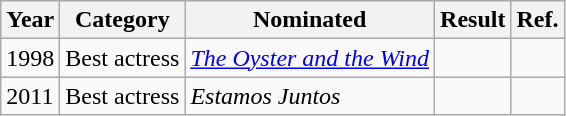<table class="wikitable">
<tr>
<th>Year</th>
<th>Category</th>
<th>Nominated</th>
<th>Result</th>
<th>Ref.</th>
</tr>
<tr>
<td>1998</td>
<td>Best actress</td>
<td><em><a href='#'>The Oyster and the Wind</a></em></td>
<td></td>
<td></td>
</tr>
<tr>
<td>2011</td>
<td>Best actress</td>
<td><em>Estamos Juntos</em></td>
<td></td>
<td></td>
</tr>
</table>
